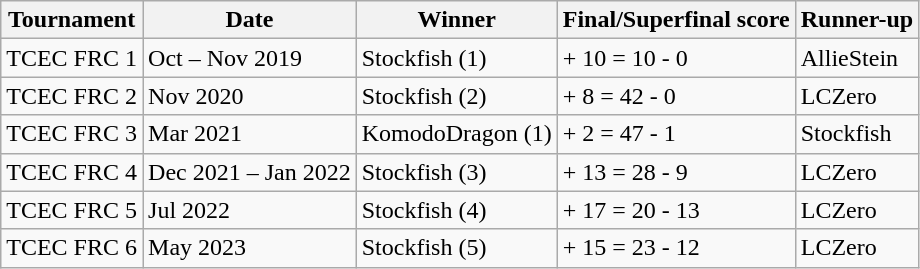<table class="wikitable sortable">
<tr>
<th>Tournament</th>
<th>Date</th>
<th>Winner</th>
<th>Final/Superfinal score</th>
<th>Runner-up</th>
</tr>
<tr>
<td>TCEC FRC 1</td>
<td>Oct – Nov 2019</td>
<td>Stockfish  (1)</td>
<td>+ 10 = 10 - 0</td>
<td>AllieStein </td>
</tr>
<tr>
<td>TCEC FRC 2</td>
<td>Nov 2020</td>
<td>Stockfish  (2)</td>
<td>+ 8 = 42 - 0</td>
<td>LCZero </td>
</tr>
<tr>
<td>TCEC FRC 3</td>
<td>Mar 2021</td>
<td>KomodoDragon  (1)</td>
<td>+ 2 = 47 - 1</td>
<td>Stockfish </td>
</tr>
<tr>
<td>TCEC FRC 4</td>
<td>Dec 2021 – Jan 2022</td>
<td>Stockfish  (3)</td>
<td>+ 13 = 28 - 9</td>
<td>LCZero </td>
</tr>
<tr>
<td>TCEC FRC 5</td>
<td>Jul 2022</td>
<td>Stockfish  (4)</td>
<td>+ 17 = 20 - 13</td>
<td>LCZero </td>
</tr>
<tr>
<td>TCEC FRC 6</td>
<td>May 2023</td>
<td>Stockfish  (5)</td>
<td>+ 15 = 23 - 12</td>
<td>LCZero </td>
</tr>
</table>
